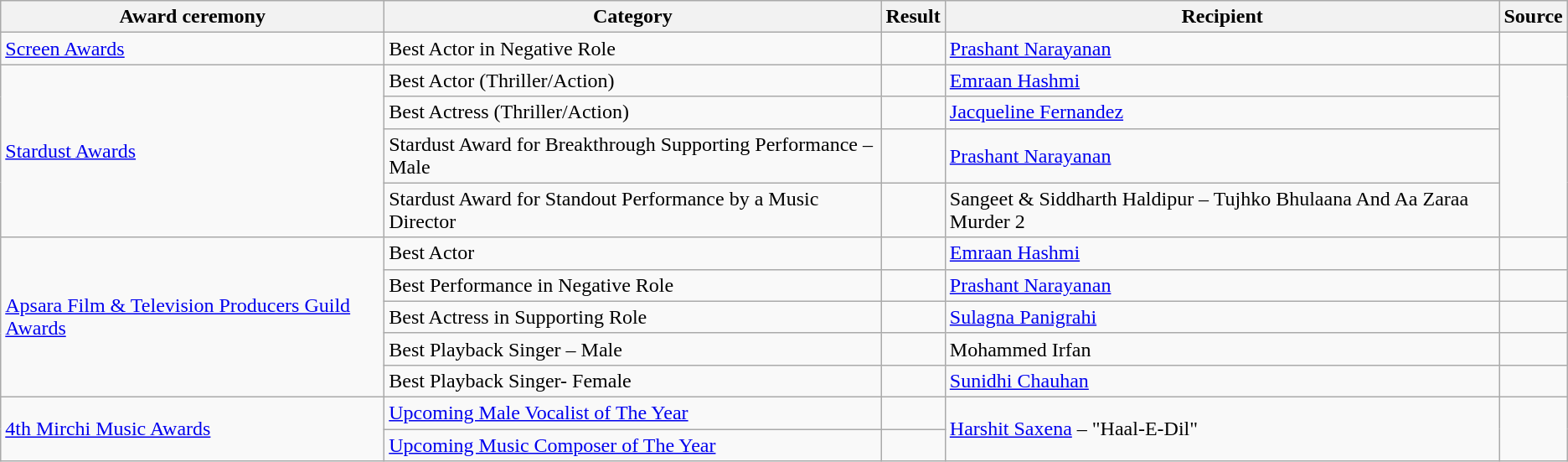<table class="wikitable">
<tr>
<th>Award ceremony</th>
<th>Category</th>
<th>Result</th>
<th>Recipient</th>
<th>Source</th>
</tr>
<tr>
<td><a href='#'>Screen Awards</a></td>
<td>Best Actor in Negative Role</td>
<td></td>
<td><a href='#'>Prashant Narayanan</a></td>
<td></td>
</tr>
<tr>
<td rowspan=4><a href='#'>Stardust Awards</a></td>
<td>Best Actor (Thriller/Action)</td>
<td></td>
<td><a href='#'>Emraan Hashmi</a></td>
<td rowspan=4></td>
</tr>
<tr>
<td>Best Actress (Thriller/Action)</td>
<td></td>
<td><a href='#'>Jacqueline Fernandez</a></td>
</tr>
<tr>
<td>Stardust Award for Breakthrough Supporting Performance – Male</td>
<td></td>
<td><a href='#'>Prashant Narayanan</a></td>
</tr>
<tr>
<td>Stardust Award for Standout Performance by a Music Director</td>
<td></td>
<td>Sangeet & Siddharth Haldipur – Tujhko Bhulaana And Aa Zaraa Murder 2</td>
</tr>
<tr>
<td rowspan=5><a href='#'>Apsara Film & Television Producers Guild Awards</a></td>
<td>Best Actor</td>
<td></td>
<td><a href='#'>Emraan Hashmi</a></td>
<td></td>
</tr>
<tr>
<td>Best Performance in Negative Role</td>
<td></td>
<td><a href='#'>Prashant Narayanan</a></td>
<td></td>
</tr>
<tr>
<td>Best Actress in Supporting Role</td>
<td></td>
<td><a href='#'>Sulagna Panigrahi</a></td>
<td></td>
</tr>
<tr>
<td>Best Playback Singer – Male</td>
<td></td>
<td>Mohammed Irfan</td>
<td></td>
</tr>
<tr>
<td>Best Playback Singer- Female</td>
<td></td>
<td><a href='#'>Sunidhi Chauhan</a></td>
<td></td>
</tr>
<tr>
<td rowspan=2><a href='#'>4th Mirchi Music Awards</a></td>
<td><a href='#'>Upcoming Male Vocalist of The Year</a></td>
<td></td>
<td rowspan=2><a href='#'>Harshit Saxena</a> – "Haal-E-Dil"</td>
<td rowspan=2></td>
</tr>
<tr>
<td><a href='#'>Upcoming Music Composer of The Year</a></td>
<td></td>
</tr>
</table>
